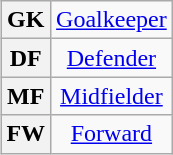<table class="wikitable plainrowheaders" style="text-align:center; margin-left:1em; float:right;">
<tr>
<th>GK</th>
<td><a href='#'>Goalkeeper</a></td>
</tr>
<tr>
<th>DF</th>
<td><a href='#'>Defender</a></td>
</tr>
<tr>
<th>MF</th>
<td><a href='#'>Midfielder</a></td>
</tr>
<tr>
<th>FW</th>
<td><a href='#'>Forward</a></td>
</tr>
</table>
